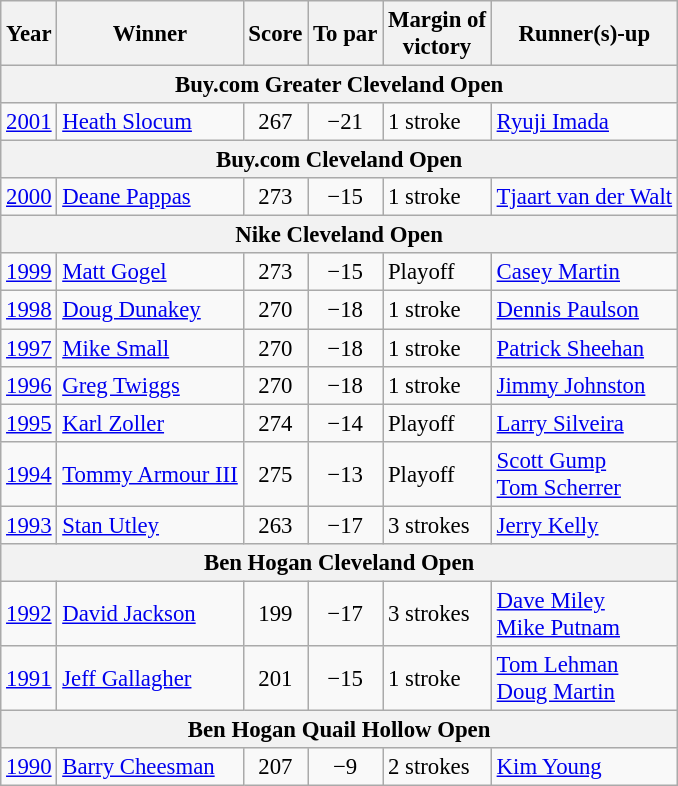<table class=wikitable style=font-size:95%>
<tr>
<th>Year</th>
<th>Winner</th>
<th>Score</th>
<th>To par</th>
<th>Margin of<br>victory</th>
<th>Runner(s)-up</th>
</tr>
<tr>
<th colspan=7>Buy.com Greater Cleveland Open</th>
</tr>
<tr>
<td><a href='#'>2001</a></td>
<td> <a href='#'>Heath Slocum</a></td>
<td align=center>267</td>
<td align=center>−21</td>
<td>1 stroke</td>
<td> <a href='#'>Ryuji Imada</a></td>
</tr>
<tr>
<th colspan=7>Buy.com Cleveland Open</th>
</tr>
<tr>
<td><a href='#'>2000</a></td>
<td> <a href='#'>Deane Pappas</a></td>
<td align=center>273</td>
<td align=center>−15</td>
<td>1 stroke</td>
<td> <a href='#'>Tjaart van der Walt</a></td>
</tr>
<tr>
<th colspan=7>Nike Cleveland Open</th>
</tr>
<tr>
<td><a href='#'>1999</a></td>
<td> <a href='#'>Matt Gogel</a></td>
<td align=center>273</td>
<td align=center>−15</td>
<td>Playoff</td>
<td> <a href='#'>Casey Martin</a></td>
</tr>
<tr>
<td><a href='#'>1998</a></td>
<td> <a href='#'>Doug Dunakey</a></td>
<td align=center>270</td>
<td align=center>−18</td>
<td>1 stroke</td>
<td> <a href='#'>Dennis Paulson</a></td>
</tr>
<tr>
<td><a href='#'>1997</a></td>
<td> <a href='#'>Mike Small</a></td>
<td align=center>270</td>
<td align=center>−18</td>
<td>1 stroke</td>
<td> <a href='#'>Patrick Sheehan</a></td>
</tr>
<tr>
<td><a href='#'>1996</a></td>
<td> <a href='#'>Greg Twiggs</a></td>
<td align=center>270</td>
<td align=center>−18</td>
<td>1 stroke</td>
<td> <a href='#'>Jimmy Johnston</a></td>
</tr>
<tr>
<td><a href='#'>1995</a></td>
<td> <a href='#'>Karl Zoller</a></td>
<td align=center>274</td>
<td align=center>−14</td>
<td>Playoff</td>
<td> <a href='#'>Larry Silveira</a></td>
</tr>
<tr>
<td><a href='#'>1994</a></td>
<td> <a href='#'>Tommy Armour III</a></td>
<td align=center>275</td>
<td align=center>−13</td>
<td>Playoff</td>
<td> <a href='#'>Scott Gump</a><br> <a href='#'>Tom Scherrer</a></td>
</tr>
<tr>
<td><a href='#'>1993</a></td>
<td> <a href='#'>Stan Utley</a></td>
<td align=center>263</td>
<td align=center>−17</td>
<td>3 strokes</td>
<td> <a href='#'>Jerry Kelly</a></td>
</tr>
<tr>
<th colspan=7>Ben Hogan Cleveland Open</th>
</tr>
<tr>
<td><a href='#'>1992</a></td>
<td> <a href='#'>David Jackson</a></td>
<td align=center>199</td>
<td align=center>−17</td>
<td>3 strokes</td>
<td> <a href='#'>Dave Miley</a><br> <a href='#'>Mike Putnam</a></td>
</tr>
<tr>
<td><a href='#'>1991</a></td>
<td> <a href='#'>Jeff Gallagher</a></td>
<td align=center>201</td>
<td align=center>−15</td>
<td>1 stroke</td>
<td> <a href='#'>Tom Lehman</a><br> <a href='#'>Doug Martin</a></td>
</tr>
<tr>
<th colspan=7>Ben Hogan Quail Hollow Open</th>
</tr>
<tr>
<td><a href='#'>1990</a></td>
<td> <a href='#'>Barry Cheesman</a></td>
<td align=center>207</td>
<td align=center>−9</td>
<td>2 strokes</td>
<td> <a href='#'>Kim Young</a></td>
</tr>
</table>
